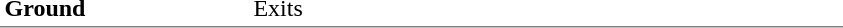<table table border=0 cellspacing=0 cellpadding=3>
<tr>
<td style="border-bottom:solid 1px gray;" width=50 rowspan=10 valign=top><strong>Ground</strong></td>
</tr>
<tr>
<td style="border-bottom:solid 1px gray;" width=100 rowspan=2 valign=top></td>
<td style="border-bottom:solid 1px gray;" width=390 rowspan=2 valign=top>Exits</td>
</tr>
</table>
